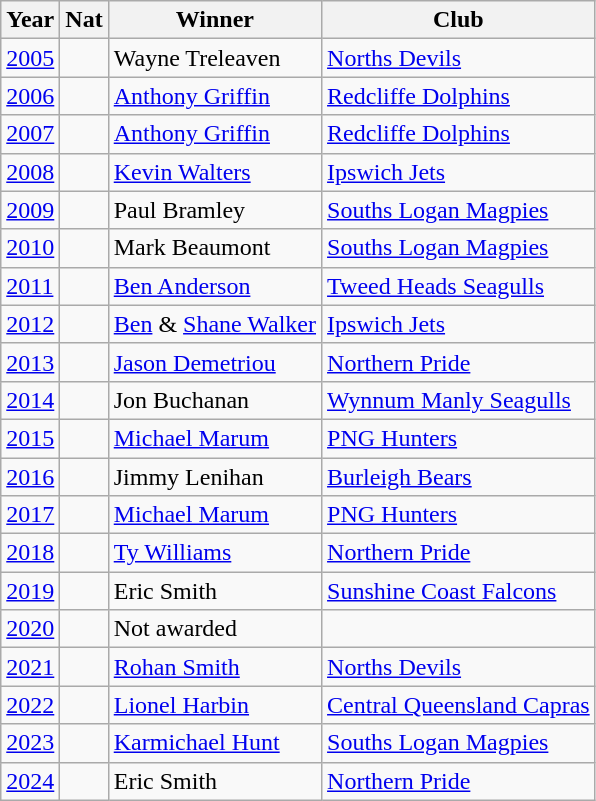<table class="wikitable">
<tr>
<th>Year</th>
<th>Nat</th>
<th>Winner</th>
<th>Club</th>
</tr>
<tr>
<td><a href='#'>2005</a></td>
<td></td>
<td>Wayne Treleaven</td>
<td> <a href='#'>Norths Devils</a></td>
</tr>
<tr>
<td><a href='#'>2006</a></td>
<td></td>
<td><a href='#'>Anthony Griffin</a></td>
<td> <a href='#'>Redcliffe Dolphins</a></td>
</tr>
<tr>
<td><a href='#'>2007</a></td>
<td></td>
<td><a href='#'>Anthony Griffin</a></td>
<td> <a href='#'>Redcliffe Dolphins</a></td>
</tr>
<tr>
<td><a href='#'>2008</a></td>
<td></td>
<td><a href='#'>Kevin Walters</a></td>
<td> <a href='#'>Ipswich Jets</a></td>
</tr>
<tr>
<td><a href='#'>2009</a></td>
<td></td>
<td>Paul Bramley</td>
<td> <a href='#'>Souths Logan Magpies</a></td>
</tr>
<tr>
<td><a href='#'>2010</a></td>
<td></td>
<td>Mark Beaumont</td>
<td> <a href='#'>Souths Logan Magpies</a></td>
</tr>
<tr>
<td><a href='#'>2011</a></td>
<td></td>
<td><a href='#'>Ben Anderson</a></td>
<td> <a href='#'>Tweed Heads Seagulls</a></td>
</tr>
<tr>
<td><a href='#'>2012</a></td>
<td></td>
<td><a href='#'>Ben</a> & <a href='#'>Shane Walker</a></td>
<td> <a href='#'>Ipswich Jets</a></td>
</tr>
<tr>
<td><a href='#'>2013</a></td>
<td></td>
<td><a href='#'>Jason Demetriou</a></td>
<td> <a href='#'>Northern Pride</a></td>
</tr>
<tr>
<td><a href='#'>2014</a></td>
<td></td>
<td>Jon Buchanan</td>
<td> <a href='#'>Wynnum Manly Seagulls</a></td>
</tr>
<tr>
<td><a href='#'>2015</a></td>
<td></td>
<td><a href='#'>Michael Marum</a></td>
<td> <a href='#'>PNG Hunters</a></td>
</tr>
<tr>
<td><a href='#'>2016</a></td>
<td></td>
<td>Jimmy Lenihan</td>
<td> <a href='#'>Burleigh Bears</a></td>
</tr>
<tr>
<td><a href='#'>2017</a></td>
<td></td>
<td><a href='#'>Michael Marum</a></td>
<td> <a href='#'>PNG Hunters</a></td>
</tr>
<tr>
<td><a href='#'>2018</a></td>
<td></td>
<td><a href='#'>Ty Williams</a></td>
<td> <a href='#'>Northern Pride</a></td>
</tr>
<tr>
<td><a href='#'>2019</a></td>
<td></td>
<td>Eric Smith</td>
<td> <a href='#'>Sunshine Coast Falcons</a></td>
</tr>
<tr>
<td><a href='#'>2020</a></td>
<td></td>
<td>Not awarded</td>
<td></td>
</tr>
<tr>
<td><a href='#'>2021</a></td>
<td></td>
<td><a href='#'>Rohan Smith</a></td>
<td> <a href='#'>Norths Devils</a></td>
</tr>
<tr>
<td><a href='#'>2022</a></td>
<td></td>
<td><a href='#'>Lionel Harbin</a></td>
<td> <a href='#'>Central Queensland Capras</a></td>
</tr>
<tr>
<td><a href='#'>2023</a></td>
<td></td>
<td><a href='#'>Karmichael Hunt</a></td>
<td> <a href='#'>Souths Logan Magpies</a></td>
</tr>
<tr>
<td><a href='#'>2024</a></td>
<td></td>
<td>Eric Smith</td>
<td> <a href='#'>Northern Pride</a></td>
</tr>
</table>
